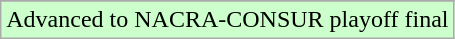<table class="wikitable">
<tr>
</tr>
<tr width=10px bgcolor="#ccffcc">
<td>Advanced to NACRA-CONSUR playoff final</td>
</tr>
</table>
